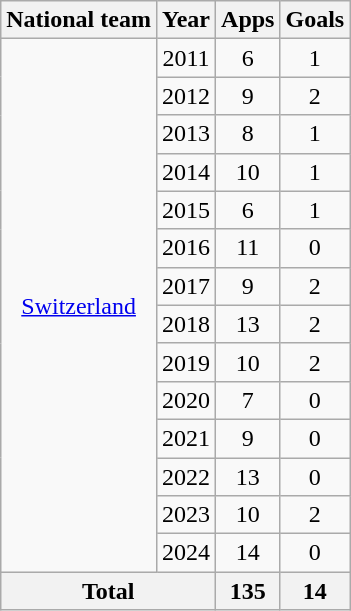<table class="wikitable" style="text-align: center;">
<tr>
<th>National team</th>
<th>Year</th>
<th>Apps</th>
<th>Goals</th>
</tr>
<tr>
<td rowspan="14"><a href='#'>Switzerland</a></td>
<td>2011</td>
<td>6</td>
<td>1</td>
</tr>
<tr>
<td>2012</td>
<td>9</td>
<td>2</td>
</tr>
<tr>
<td>2013</td>
<td>8</td>
<td>1</td>
</tr>
<tr>
<td>2014</td>
<td>10</td>
<td>1</td>
</tr>
<tr>
<td>2015</td>
<td>6</td>
<td>1</td>
</tr>
<tr>
<td>2016</td>
<td>11</td>
<td>0</td>
</tr>
<tr>
<td>2017</td>
<td>9</td>
<td>2</td>
</tr>
<tr>
<td>2018</td>
<td>13</td>
<td>2</td>
</tr>
<tr>
<td>2019</td>
<td>10</td>
<td>2</td>
</tr>
<tr>
<td>2020</td>
<td>7</td>
<td>0</td>
</tr>
<tr>
<td>2021</td>
<td>9</td>
<td>0</td>
</tr>
<tr>
<td>2022</td>
<td>13</td>
<td>0</td>
</tr>
<tr>
<td>2023</td>
<td>10</td>
<td>2</td>
</tr>
<tr>
<td>2024</td>
<td>14</td>
<td>0</td>
</tr>
<tr>
<th colspan="2">Total</th>
<th>135</th>
<th>14</th>
</tr>
</table>
